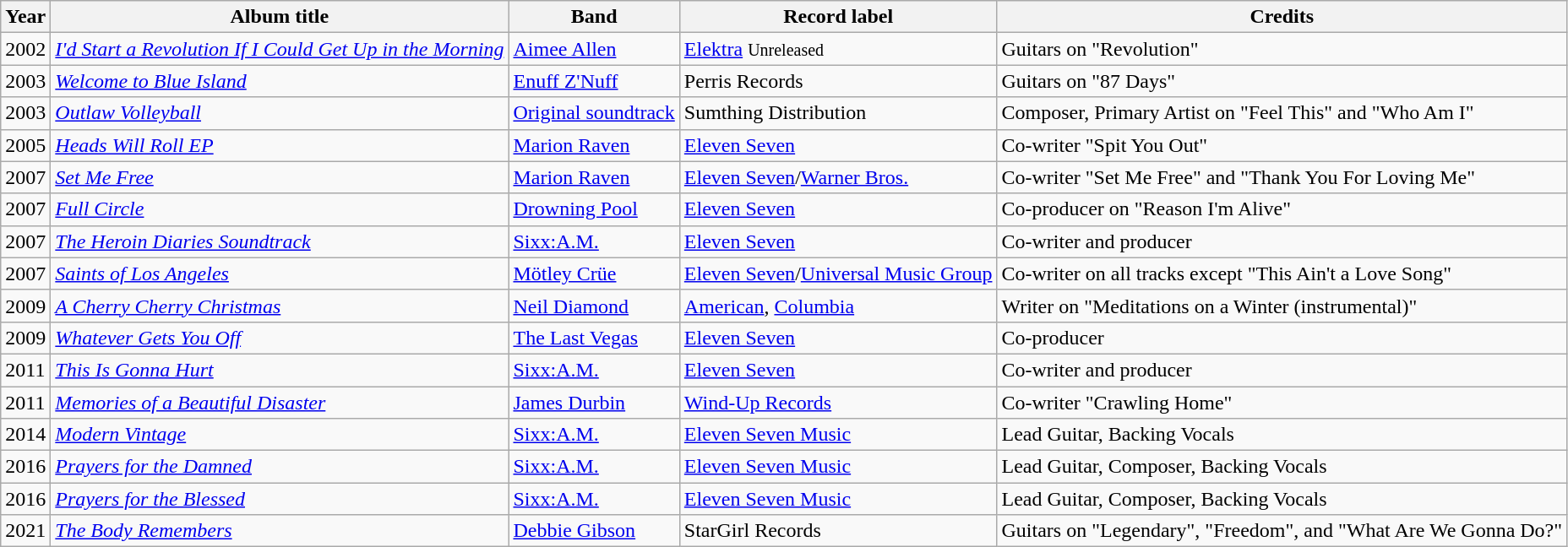<table class="wikitable">
<tr>
<th>Year</th>
<th>Album title</th>
<th>Band</th>
<th>Record label</th>
<th>Credits</th>
</tr>
<tr>
<td>2002</td>
<td><em><a href='#'>I'd Start a Revolution If I Could Get Up in the Morning</a></em></td>
<td><a href='#'>Aimee Allen</a></td>
<td><a href='#'>Elektra</a> <small>Unreleased</small></td>
<td>Guitars on "Revolution"</td>
</tr>
<tr>
<td>2003</td>
<td><em><a href='#'>Welcome to Blue Island</a></em></td>
<td><a href='#'>Enuff Z'Nuff</a></td>
<td>Perris Records</td>
<td>Guitars on "87 Days"</td>
</tr>
<tr>
<td>2003</td>
<td><em><a href='#'>Outlaw Volleyball</a></em></td>
<td><a href='#'>Original soundtrack</a></td>
<td>Sumthing Distribution</td>
<td>Composer, Primary Artist on "Feel This" and "Who Am I"</td>
</tr>
<tr>
<td>2005</td>
<td><em><a href='#'>Heads Will Roll EP</a></em></td>
<td><a href='#'>Marion Raven</a></td>
<td><a href='#'>Eleven Seven</a></td>
<td>Co-writer "Spit You Out"</td>
</tr>
<tr>
<td>2007</td>
<td><em><a href='#'>Set Me Free</a></em></td>
<td><a href='#'>Marion Raven</a></td>
<td><a href='#'>Eleven Seven</a>/<a href='#'>Warner Bros.</a></td>
<td>Co-writer "Set Me Free" and "Thank You For Loving Me"</td>
</tr>
<tr>
<td>2007</td>
<td><em><a href='#'>Full Circle</a></em></td>
<td><a href='#'>Drowning Pool</a></td>
<td><a href='#'>Eleven Seven</a></td>
<td>Co-producer on "Reason I'm Alive"</td>
</tr>
<tr>
<td>2007</td>
<td><em><a href='#'>The Heroin Diaries Soundtrack</a></em></td>
<td><a href='#'>Sixx:A.M.</a></td>
<td><a href='#'>Eleven Seven</a></td>
<td>Co-writer and producer</td>
</tr>
<tr>
<td>2007</td>
<td><em><a href='#'>Saints of Los Angeles</a></em></td>
<td><a href='#'>Mötley Crüe</a></td>
<td><a href='#'>Eleven Seven</a>/<a href='#'>Universal Music Group</a></td>
<td>Co-writer on all tracks except "This Ain't a Love Song"</td>
</tr>
<tr>
<td>2009</td>
<td><em><a href='#'>A Cherry Cherry Christmas</a></em></td>
<td><a href='#'>Neil Diamond</a></td>
<td><a href='#'>American</a>, <a href='#'>Columbia</a></td>
<td>Writer on "Meditations on a Winter (instrumental)"</td>
</tr>
<tr>
<td>2009</td>
<td><em><a href='#'>Whatever Gets You Off</a></em></td>
<td><a href='#'>The Last Vegas</a></td>
<td><a href='#'>Eleven Seven</a></td>
<td>Co-producer</td>
</tr>
<tr>
<td>2011</td>
<td><em><a href='#'>This Is Gonna Hurt</a></em></td>
<td><a href='#'>Sixx:A.M.</a></td>
<td><a href='#'>Eleven Seven</a></td>
<td>Co-writer and producer</td>
</tr>
<tr>
<td>2011</td>
<td><em><a href='#'>Memories of a Beautiful Disaster</a></em></td>
<td><a href='#'>James Durbin</a></td>
<td><a href='#'>Wind-Up Records</a></td>
<td>Co-writer "Crawling Home"</td>
</tr>
<tr>
<td>2014</td>
<td><em><a href='#'>Modern Vintage</a></em></td>
<td><a href='#'>Sixx:A.M.</a></td>
<td><a href='#'>Eleven Seven Music</a></td>
<td>Lead Guitar, Backing Vocals</td>
</tr>
<tr>
<td>2016</td>
<td><em><a href='#'>Prayers for the Damned</a></em></td>
<td><a href='#'>Sixx:A.M.</a></td>
<td><a href='#'>Eleven Seven Music</a></td>
<td>Lead Guitar, Composer, Backing Vocals</td>
</tr>
<tr>
<td>2016</td>
<td><em><a href='#'>Prayers for the Blessed</a></em></td>
<td><a href='#'>Sixx:A.M.</a></td>
<td><a href='#'>Eleven Seven Music</a></td>
<td>Lead Guitar, Composer, Backing Vocals</td>
</tr>
<tr>
<td>2021</td>
<td><em><a href='#'>The Body Remembers</a></em></td>
<td><a href='#'>Debbie Gibson</a></td>
<td>StarGirl Records</td>
<td>Guitars on "Legendary", "Freedom", and "What Are We Gonna Do?"</td>
</tr>
</table>
